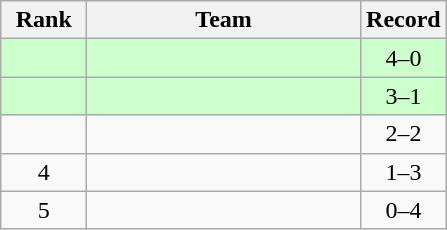<table class="wikitable" style="text-align: center">
<tr>
<th width=50>Rank</th>
<th width=175>Team</th>
<th width=50>Record</th>
</tr>
<tr bgcolor=ccffcc>
<td></td>
<td align=left></td>
<td>4–0</td>
</tr>
<tr bgcolor=ccffcc>
<td></td>
<td align=left></td>
<td>3–1</td>
</tr>
<tr bgcolor=>
<td></td>
<td align=left></td>
<td>2–2</td>
</tr>
<tr bgcolor=>
<td>4</td>
<td align=left></td>
<td>1–3</td>
</tr>
<tr>
<td>5</td>
<td align=left></td>
<td>0–4</td>
</tr>
</table>
